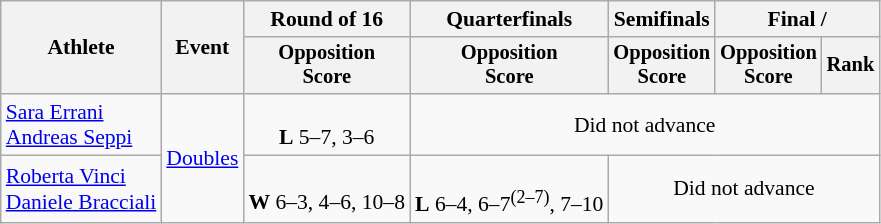<table class=wikitable style="font-size:90%">
<tr>
<th rowspan="2">Athlete</th>
<th rowspan="2">Event</th>
<th>Round of 16</th>
<th>Quarterfinals</th>
<th>Semifinals</th>
<th colspan=2>Final / </th>
</tr>
<tr style="font-size:95%">
<th>Opposition<br>Score</th>
<th>Opposition<br>Score</th>
<th>Opposition<br>Score</th>
<th>Opposition<br>Score</th>
<th>Rank</th>
</tr>
<tr align=center>
<td align=left><a href='#'>Sara Errani</a><br><a href='#'>Andreas Seppi</a></td>
<td align=left rowspan=2><a href='#'>Doubles</a></td>
<td> <br><strong>L</strong> 5–7, 3–6</td>
<td colspan=4>Did not advance</td>
</tr>
<tr align=center>
<td align=left><a href='#'>Roberta Vinci</a><br><a href='#'>Daniele Bracciali</a></td>
<td> <br><strong>W</strong> 6–3, 4–6, 10–8</td>
<td> <br><strong>L</strong> 6–4, 6–7<sup>(2–7)</sup>, 7–10</td>
<td colspan=3>Did not advance</td>
</tr>
</table>
